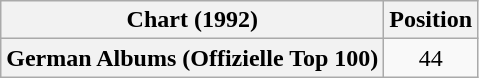<table class="wikitable plainrowheaders" style="text-align:center">
<tr>
<th scope="col">Chart (1992)</th>
<th scope="col">Position</th>
</tr>
<tr>
<th scope="row">German Albums (Offizielle Top 100)</th>
<td>44</td>
</tr>
</table>
